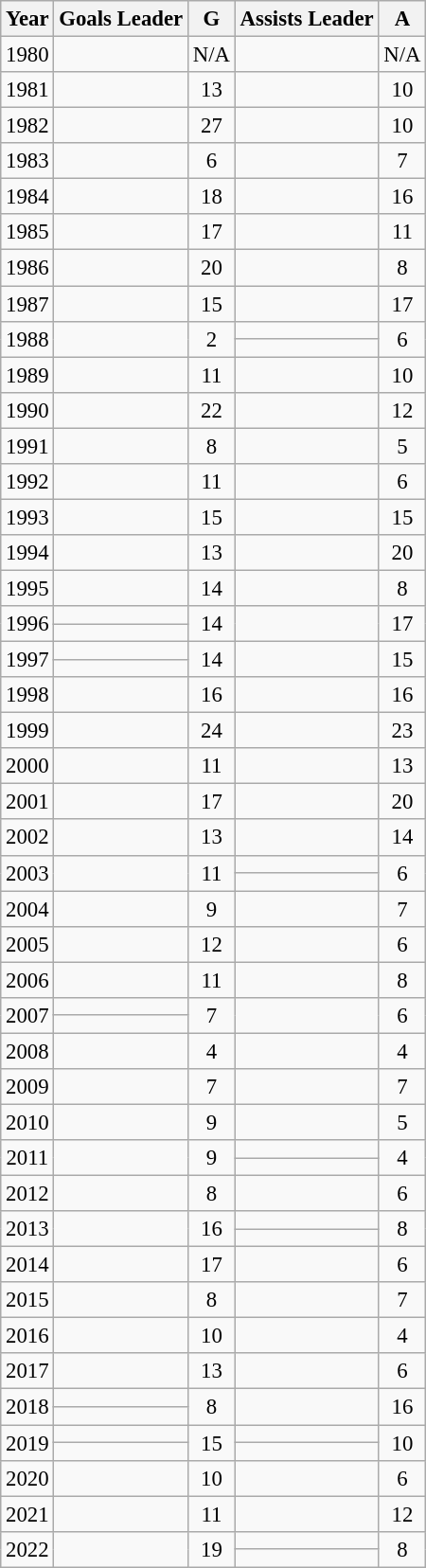<table class="wikitable sortable" style="font-size: 95%;text-align: center;">
<tr>
<th>Year</th>
<th>Goals Leader</th>
<th>G</th>
<th>Assists Leader</th>
<th>A</th>
</tr>
<tr>
<td>1980</td>
<td></td>
<td>N/A</td>
<td></td>
<td>N/A</td>
</tr>
<tr>
<td>1981</td>
<td></td>
<td>13</td>
<td></td>
<td>10</td>
</tr>
<tr>
<td>1982</td>
<td></td>
<td>27</td>
<td></td>
<td>10</td>
</tr>
<tr>
<td>1983</td>
<td></td>
<td>6</td>
<td></td>
<td>7</td>
</tr>
<tr>
<td>1984</td>
<td></td>
<td>18</td>
<td></td>
<td>16</td>
</tr>
<tr>
<td>1985</td>
<td></td>
<td>17</td>
<td></td>
<td>11</td>
</tr>
<tr>
<td>1986</td>
<td></td>
<td>20</td>
<td></td>
<td>8</td>
</tr>
<tr>
<td>1987</td>
<td></td>
<td>15</td>
<td></td>
<td>17</td>
</tr>
<tr>
<td rowspan=2>1988</td>
<td rowspan=2></td>
<td rowspan=2>2</td>
<td></td>
<td rowspan=2>6</td>
</tr>
<tr>
<td></td>
</tr>
<tr>
<td>1989</td>
<td></td>
<td>11</td>
<td></td>
<td>10</td>
</tr>
<tr>
<td>1990</td>
<td></td>
<td>22</td>
<td></td>
<td>12</td>
</tr>
<tr>
<td>1991</td>
<td></td>
<td>8</td>
<td></td>
<td>5</td>
</tr>
<tr>
<td>1992</td>
<td></td>
<td>11</td>
<td></td>
<td>6</td>
</tr>
<tr>
<td>1993</td>
<td></td>
<td>15</td>
<td></td>
<td>15</td>
</tr>
<tr>
<td>1994</td>
<td></td>
<td>13</td>
<td></td>
<td>20</td>
</tr>
<tr>
<td>1995</td>
<td></td>
<td>14</td>
<td></td>
<td>8</td>
</tr>
<tr>
<td rowspan=2>1996</td>
<td></td>
<td rowspan=2>14</td>
<td rowspan=2></td>
<td rowspan=2>17</td>
</tr>
<tr>
<td></td>
</tr>
<tr>
<td rowspan=2>1997</td>
<td></td>
<td rowspan=2>14</td>
<td rowspan=2></td>
<td rowspan=2>15</td>
</tr>
<tr>
<td></td>
</tr>
<tr>
<td>1998</td>
<td></td>
<td>16</td>
<td></td>
<td>16</td>
</tr>
<tr>
<td>1999</td>
<td></td>
<td>24</td>
<td></td>
<td>23</td>
</tr>
<tr>
<td>2000</td>
<td></td>
<td>11</td>
<td></td>
<td>13</td>
</tr>
<tr>
<td>2001</td>
<td></td>
<td>17</td>
<td></td>
<td>20</td>
</tr>
<tr>
<td>2002</td>
<td></td>
<td>13</td>
<td></td>
<td>14</td>
</tr>
<tr>
<td rowspan=2>2003</td>
<td rowspan=2></td>
<td rowspan=2>11</td>
<td></td>
<td rowspan=2>6</td>
</tr>
<tr>
<td></td>
</tr>
<tr>
<td>2004</td>
<td></td>
<td>9</td>
<td></td>
<td>7</td>
</tr>
<tr>
<td>2005</td>
<td></td>
<td>12</td>
<td></td>
<td>6</td>
</tr>
<tr>
<td>2006</td>
<td></td>
<td>11</td>
<td></td>
<td>8</td>
</tr>
<tr>
<td rowspan=2>2007</td>
<td></td>
<td rowspan=2>7</td>
<td rowspan=2></td>
<td rowspan=2>6</td>
</tr>
<tr>
<td></td>
</tr>
<tr>
<td>2008</td>
<td></td>
<td>4</td>
<td></td>
<td>4</td>
</tr>
<tr>
<td>2009</td>
<td></td>
<td>7</td>
<td></td>
<td>7</td>
</tr>
<tr>
<td>2010</td>
<td></td>
<td>9</td>
<td></td>
<td>5</td>
</tr>
<tr>
<td rowspan=2>2011</td>
<td rowspan=2></td>
<td rowspan=2>9</td>
<td></td>
<td rowspan=2>4</td>
</tr>
<tr>
<td></td>
</tr>
<tr>
<td>2012</td>
<td></td>
<td>8</td>
<td></td>
<td>6</td>
</tr>
<tr>
<td rowspan=2>2013</td>
<td rowspan=2></td>
<td rowspan=2>16</td>
<td></td>
<td rowspan=2>8</td>
</tr>
<tr>
<td></td>
</tr>
<tr>
<td>2014</td>
<td></td>
<td>17</td>
<td></td>
<td>6</td>
</tr>
<tr>
<td>2015</td>
<td></td>
<td>8</td>
<td></td>
<td>7</td>
</tr>
<tr>
<td>2016</td>
<td></td>
<td>10</td>
<td></td>
<td>4</td>
</tr>
<tr>
<td>2017</td>
<td></td>
<td>13</td>
<td></td>
<td>6</td>
</tr>
<tr>
<td rowspan=2>2018</td>
<td></td>
<td rowspan=2>8</td>
<td rowspan=2></td>
<td rowspan=2>16</td>
</tr>
<tr>
<td></td>
</tr>
<tr>
<td rowspan=2>2019</td>
<td></td>
<td rowspan=2>15</td>
<td></td>
<td rowspan=2>10</td>
</tr>
<tr>
<td></td>
<td></td>
</tr>
<tr>
<td>2020</td>
<td></td>
<td>10</td>
<td></td>
<td>6</td>
</tr>
<tr>
<td>2021</td>
<td></td>
<td>11</td>
<td></td>
<td>12</td>
</tr>
<tr>
<td rowspan=2>2022</td>
<td rowspan=2></td>
<td rowspan=2>19</td>
<td></td>
<td rowspan=2>8</td>
</tr>
<tr>
<td></td>
</tr>
</table>
